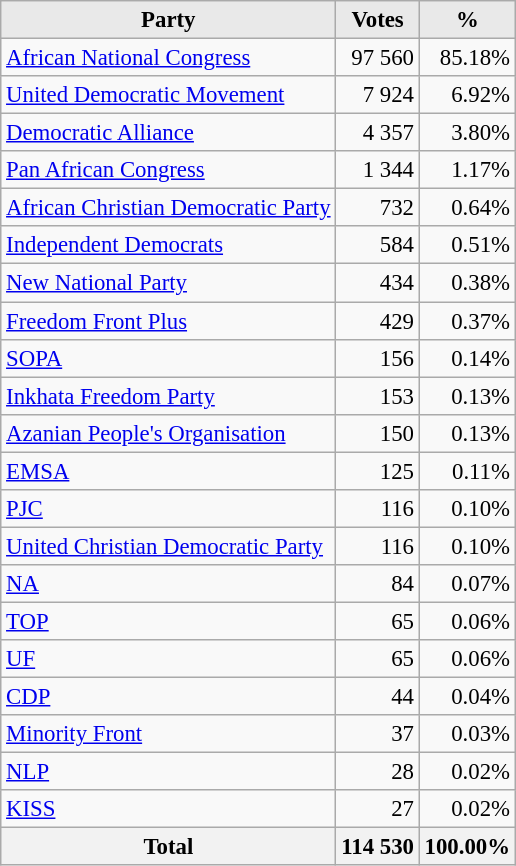<table class="wikitable" style="font-size: 95%; text-align: right">
<tr>
<th style="background-color:#E9E9E9" align=left>Party</th>
<th style="background-color:#E9E9E9" align=right>Votes</th>
<th style="background-color:#E9E9E9" align=right>%</th>
</tr>
<tr>
<td align=left><a href='#'>African National Congress</a></td>
<td>97 560</td>
<td>85.18%</td>
</tr>
<tr>
<td align=left><a href='#'>United Democratic Movement</a></td>
<td>7 924</td>
<td>6.92%</td>
</tr>
<tr>
<td align=left><a href='#'>Democratic Alliance</a></td>
<td>4 357</td>
<td>3.80%</td>
</tr>
<tr>
<td align=left><a href='#'>Pan African Congress</a></td>
<td>1 344</td>
<td>1.17%</td>
</tr>
<tr>
<td align=left><a href='#'>African Christian Democratic Party</a></td>
<td>732</td>
<td>0.64%</td>
</tr>
<tr>
<td align=left><a href='#'>Independent Democrats</a></td>
<td>584</td>
<td>0.51%</td>
</tr>
<tr>
<td align=left><a href='#'>New National Party</a></td>
<td>434</td>
<td>0.38%</td>
</tr>
<tr>
<td align=left><a href='#'>Freedom Front Plus</a></td>
<td>429</td>
<td>0.37%</td>
</tr>
<tr>
<td align=left><a href='#'>SOPA</a></td>
<td>156</td>
<td>0.14%</td>
</tr>
<tr>
<td align=left><a href='#'>Inkhata Freedom Party</a></td>
<td>153</td>
<td>0.13%</td>
</tr>
<tr>
<td align=left><a href='#'>Azanian People's Organisation</a></td>
<td>150</td>
<td>0.13%</td>
</tr>
<tr>
<td align=left><a href='#'>EMSA</a></td>
<td>125</td>
<td>0.11%</td>
</tr>
<tr>
<td align=left><a href='#'>PJC</a></td>
<td>116</td>
<td>0.10%</td>
</tr>
<tr>
<td align=left><a href='#'>United Christian Democratic Party</a></td>
<td>116</td>
<td>0.10%</td>
</tr>
<tr>
<td align=left><a href='#'>NA</a></td>
<td>84</td>
<td>0.07%</td>
</tr>
<tr>
<td align=left><a href='#'>TOP</a></td>
<td>65</td>
<td>0.06%</td>
</tr>
<tr>
<td align=left><a href='#'>UF</a></td>
<td>65</td>
<td>0.06%</td>
</tr>
<tr>
<td align=left><a href='#'>CDP</a></td>
<td>44</td>
<td>0.04%</td>
</tr>
<tr>
<td align=left><a href='#'>Minority Front</a></td>
<td>37</td>
<td>0.03%</td>
</tr>
<tr>
<td align=left><a href='#'>NLP</a></td>
<td>28</td>
<td>0.02%</td>
</tr>
<tr>
<td align=left><a href='#'>KISS</a></td>
<td>27</td>
<td>0.02%</td>
</tr>
<tr>
<th align=left>Total</th>
<th>114 530</th>
<th>100.00%</th>
</tr>
</table>
